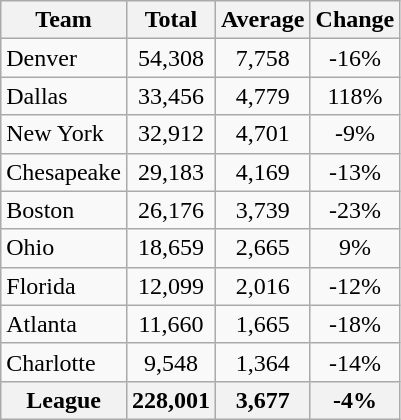<table class="wikitable sortable" style="text-align:center">
<tr>
<th>Team</th>
<th>Total</th>
<th>Average</th>
<th>Change</th>
</tr>
<tr>
<td align=left>Denver</td>
<td>54,308</td>
<td>7,758</td>
<td>-16%</td>
</tr>
<tr>
<td align=left>Dallas</td>
<td>33,456</td>
<td>4,779</td>
<td>118%</td>
</tr>
<tr>
<td align=left>New York</td>
<td>32,912</td>
<td>4,701</td>
<td>-9%</td>
</tr>
<tr>
<td align=left>Chesapeake</td>
<td>29,183</td>
<td>4,169</td>
<td>-13%</td>
</tr>
<tr>
<td align=left>Boston</td>
<td>26,176</td>
<td>3,739</td>
<td>-23%</td>
</tr>
<tr>
<td align=left>Ohio</td>
<td>18,659</td>
<td>2,665</td>
<td>9%</td>
</tr>
<tr>
<td align=left>Florida</td>
<td>12,099</td>
<td>2,016</td>
<td>-12%</td>
</tr>
<tr>
<td align=left>Atlanta</td>
<td>11,660</td>
<td>1,665</td>
<td>-18%</td>
</tr>
<tr>
<td align=left>Charlotte</td>
<td>9,548</td>
<td>1,364</td>
<td>-14%</td>
</tr>
<tr>
<th>League</th>
<th>228,001</th>
<th>3,677</th>
<th>-4%</th>
</tr>
</table>
